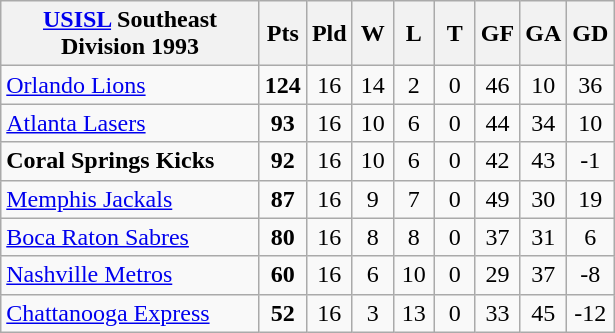<table class="wikitable" style="text-align: center;">
<tr>
<th width="165"><a href='#'>USISL</a> Southeast Division 1993</th>
<th width="20">Pts</th>
<th width="20">Pld</th>
<th width="20">W</th>
<th width="20">L</th>
<th width="20">T</th>
<th width="20">GF</th>
<th width="20">GA</th>
<th width="20">GD</th>
</tr>
<tr>
<td style="text-align:left;"><a href='#'>Orlando Lions</a></td>
<td><strong>124</strong></td>
<td>16</td>
<td>14</td>
<td>2</td>
<td>0</td>
<td>46</td>
<td>10</td>
<td>36</td>
</tr>
<tr>
<td style="text-align:left;"><a href='#'>Atlanta Lasers</a></td>
<td><strong>93</strong></td>
<td>16</td>
<td>10</td>
<td>6</td>
<td>0</td>
<td>44</td>
<td>34</td>
<td>10</td>
</tr>
<tr>
<td style="text-align:left;"><strong>Coral Springs Kicks</strong></td>
<td><strong>92</strong></td>
<td>16</td>
<td>10</td>
<td>6</td>
<td>0</td>
<td>42</td>
<td>43</td>
<td>-1</td>
</tr>
<tr>
<td style="text-align:left;"><a href='#'>Memphis Jackals</a></td>
<td><strong>87</strong></td>
<td>16</td>
<td>9</td>
<td>7</td>
<td>0</td>
<td>49</td>
<td>30</td>
<td>19</td>
</tr>
<tr>
<td style="text-align:left;"><a href='#'>Boca Raton Sabres</a></td>
<td><strong>80</strong></td>
<td>16</td>
<td>8</td>
<td>8</td>
<td>0</td>
<td>37</td>
<td>31</td>
<td>6</td>
</tr>
<tr>
<td style="text-align:left;"><a href='#'>Nashville Metros</a></td>
<td><strong>60</strong></td>
<td>16</td>
<td>6</td>
<td>10</td>
<td>0</td>
<td>29</td>
<td>37</td>
<td>-8</td>
</tr>
<tr>
<td style="text-align:left;"><a href='#'>Chattanooga Express</a></td>
<td><strong>52</strong></td>
<td>16</td>
<td>3</td>
<td>13</td>
<td>0</td>
<td>33</td>
<td>45</td>
<td>-12</td>
</tr>
</table>
